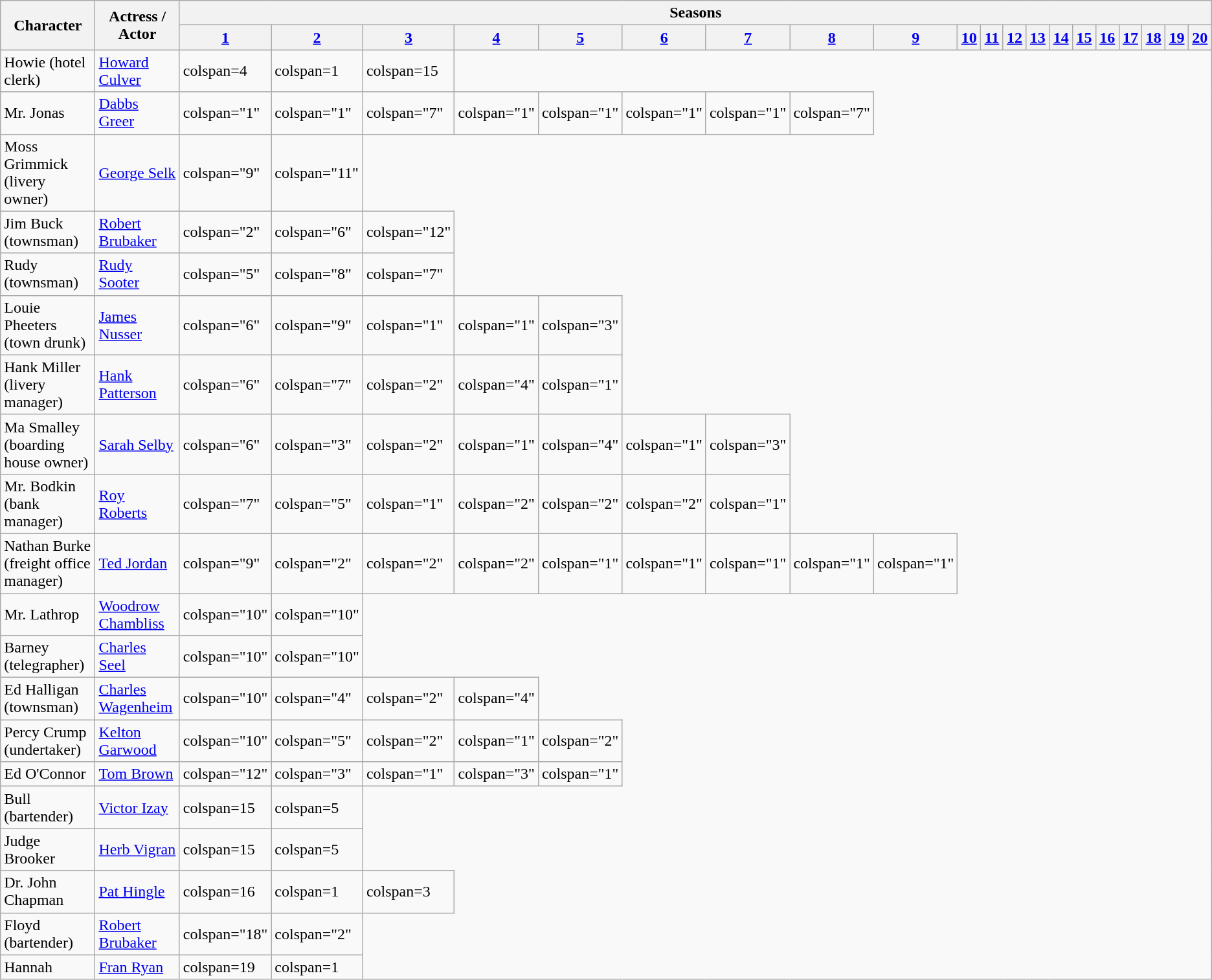<table class="wikitable">
<tr>
<th ! style="width:25%;" rowspan="2">Character</th>
<th ! style="width:15%;" rowspan="2">Actress / Actor</th>
<th ! colspan="20">Seasons</th>
</tr>
<tr>
<th ! style="  width:3%;"><a href='#'>1</a></th>
<th ! style="  width:3%;"><a href='#'>2</a></th>
<th ! style="  width:3%;"><a href='#'>3</a></th>
<th ! style="  width:3%;"><a href='#'>4</a></th>
<th ! style="  width:3%;"><a href='#'>5</a></th>
<th ! style="  width:3%;"><a href='#'>6</a></th>
<th ! style="  width:3%;"><a href='#'>7</a></th>
<th ! style="  width:3%;"><a href='#'>8</a></th>
<th ! style="  width:3%;"><a href='#'>9</a></th>
<th ! style="  width:3%;"><a href='#'>10</a></th>
<th ! style="  width:3%;"><a href='#'>11</a></th>
<th ! style="  width:3%;"><a href='#'>12</a></th>
<th ! style="  width:3%;"><a href='#'>13</a></th>
<th ! style="  width:3%;"><a href='#'>14</a></th>
<th ! style="  width:3%;"><a href='#'>15</a></th>
<th ! style="  width:3%;"><a href='#'>16</a></th>
<th ! style="  width:3%;"><a href='#'>17</a></th>
<th ! style="  width:3%;"><a href='#'>18</a></th>
<th ! style="  width:3%;"><a href='#'>19</a></th>
<th ! style="  width:3%;"><a href='#'>20</a></th>
</tr>
<tr>
<td>Howie (hotel clerk)</td>
<td><a href='#'>Howard Culver</a></td>
<td>colspan=4 </td>
<td>colspan=1 </td>
<td>colspan=15 </td>
</tr>
<tr>
<td>Mr. Jonas</td>
<td><a href='#'>Dabbs Greer</a></td>
<td>colspan="1" </td>
<td>colspan="1" </td>
<td>colspan="7" </td>
<td>colspan="1" </td>
<td>colspan="1" </td>
<td>colspan="1" </td>
<td>colspan="1" </td>
<td>colspan="7" </td>
</tr>
<tr>
<td>Moss Grimmick (livery owner)</td>
<td><a href='#'>George Selk</a></td>
<td>colspan="9" </td>
<td>colspan="11" </td>
</tr>
<tr>
<td>Jim Buck (townsman)</td>
<td><a href='#'>Robert Brubaker</a></td>
<td>colspan="2" </td>
<td>colspan="6" </td>
<td>colspan="12" </td>
</tr>
<tr>
<td>Rudy (townsman)</td>
<td><a href='#'>Rudy Sooter</a></td>
<td>colspan="5" </td>
<td>colspan="8" </td>
<td>colspan="7" </td>
</tr>
<tr>
<td>Louie Pheeters (town drunk)</td>
<td><a href='#'>James Nusser</a></td>
<td>colspan="6" </td>
<td>colspan="9" </td>
<td>colspan="1" </td>
<td>colspan="1" </td>
<td>colspan="3" </td>
</tr>
<tr>
<td>Hank Miller (livery manager)</td>
<td><a href='#'>Hank Patterson</a></td>
<td>colspan="6" </td>
<td>colspan="7" </td>
<td>colspan="2" </td>
<td>colspan="4" </td>
<td>colspan="1" </td>
</tr>
<tr>
<td>Ma Smalley (boarding house owner)</td>
<td><a href='#'>Sarah Selby</a></td>
<td>colspan="6" </td>
<td>colspan="3" </td>
<td>colspan="2" </td>
<td>colspan="1" </td>
<td>colspan="4" </td>
<td>colspan="1" </td>
<td>colspan="3" </td>
</tr>
<tr>
<td>Mr. Bodkin (bank manager)</td>
<td><a href='#'>Roy Roberts</a></td>
<td>colspan="7" </td>
<td>colspan="5" </td>
<td>colspan="1" </td>
<td>colspan="2" </td>
<td>colspan="2" </td>
<td>colspan="2" </td>
<td>colspan="1" </td>
</tr>
<tr>
<td>Nathan Burke (freight office manager)</td>
<td><a href='#'>Ted Jordan</a></td>
<td>colspan="9" </td>
<td>colspan="2" </td>
<td>colspan="2" </td>
<td>colspan="2" </td>
<td>colspan="1" </td>
<td>colspan="1" </td>
<td>colspan="1" </td>
<td>colspan="1" </td>
<td>colspan="1" </td>
</tr>
<tr>
<td>Mr. Lathrop</td>
<td><a href='#'>Woodrow Chambliss</a></td>
<td>colspan="10" </td>
<td>colspan="10" </td>
</tr>
<tr>
<td>Barney (telegrapher)</td>
<td><a href='#'>Charles Seel</a></td>
<td>colspan="10" </td>
<td>colspan="10" </td>
</tr>
<tr>
<td>Ed Halligan (townsman)</td>
<td><a href='#'>Charles Wagenheim</a></td>
<td>colspan="10" </td>
<td>colspan="4" </td>
<td>colspan="2" </td>
<td>colspan="4" </td>
</tr>
<tr>
<td>Percy Crump (undertaker)</td>
<td><a href='#'>Kelton Garwood</a></td>
<td>colspan="10" </td>
<td>colspan="5" </td>
<td>colspan="2" </td>
<td>colspan="1" </td>
<td>colspan="2" </td>
</tr>
<tr>
<td>Ed O'Connor</td>
<td><a href='#'>Tom Brown</a></td>
<td>colspan="12" </td>
<td>colspan="3" </td>
<td>colspan="1" </td>
<td>colspan="3" </td>
<td>colspan="1" </td>
</tr>
<tr>
<td>Bull (bartender)</td>
<td><a href='#'>Victor Izay</a></td>
<td>colspan=15 </td>
<td>colspan=5 </td>
</tr>
<tr>
<td>Judge Brooker</td>
<td><a href='#'>Herb Vigran</a></td>
<td>colspan=15 </td>
<td>colspan=5 </td>
</tr>
<tr>
<td>Dr. John Chapman</td>
<td><a href='#'>Pat Hingle</a></td>
<td>colspan=16 </td>
<td>colspan=1 </td>
<td>colspan=3 </td>
</tr>
<tr>
<td>Floyd (bartender)</td>
<td><a href='#'>Robert Brubaker</a></td>
<td>colspan="18" </td>
<td>colspan="2" </td>
</tr>
<tr>
<td>Hannah</td>
<td><a href='#'>Fran Ryan</a></td>
<td>colspan=19 </td>
<td>colspan=1 </td>
</tr>
</table>
